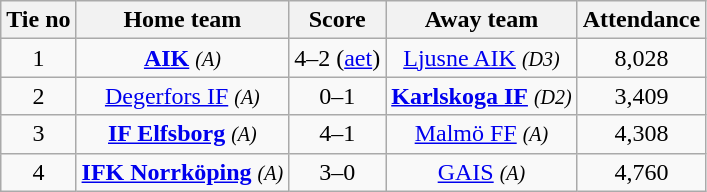<table class="wikitable" style="text-align:center">
<tr>
<th style= width="40px">Tie no</th>
<th style= width="150px">Home team</th>
<th style= width="60px">Score</th>
<th style= width="150px">Away team</th>
<th style= width="30px">Attendance</th>
</tr>
<tr>
<td>1</td>
<td><strong><a href='#'>AIK</a></strong> <em><small>(A)</small></em></td>
<td>4–2 (<a href='#'>aet</a>)</td>
<td><a href='#'>Ljusne AIK</a> <em><small>(D3)</small></em></td>
<td>8,028</td>
</tr>
<tr>
<td>2</td>
<td><a href='#'>Degerfors IF</a> <em><small>(A)</small></em></td>
<td>0–1</td>
<td><strong><a href='#'>Karlskoga IF</a></strong> <em><small>(D2)</small></em></td>
<td>3,409</td>
</tr>
<tr>
<td>3</td>
<td><strong><a href='#'>IF Elfsborg</a></strong> <em><small>(A)</small></em></td>
<td>4–1</td>
<td><a href='#'>Malmö FF</a> <em><small>(A)</small></em></td>
<td>4,308</td>
</tr>
<tr>
<td>4</td>
<td><strong><a href='#'>IFK Norrköping</a></strong> <em><small>(A)</small></em></td>
<td>3–0</td>
<td><a href='#'>GAIS</a> <em><small>(A)</small></em></td>
<td>4,760</td>
</tr>
</table>
